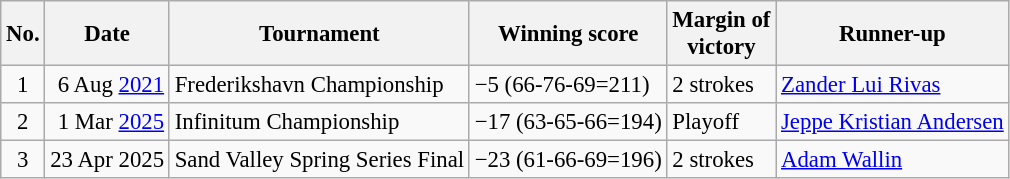<table class="wikitable" style="font-size:95%;">
<tr>
<th>No.</th>
<th>Date</th>
<th>Tournament</th>
<th>Winning score</th>
<th>Margin of<br>victory</th>
<th>Runner-up</th>
</tr>
<tr>
<td align=center>1</td>
<td align=right>6 Aug <a href='#'>2021</a></td>
<td>Frederikshavn Championship</td>
<td>−5 (66-76-69=211)</td>
<td>2 strokes</td>
<td> <a href='#'>Zander Lui Rivas</a></td>
</tr>
<tr>
<td align=center>2</td>
<td align=right>1 Mar <a href='#'>2025</a></td>
<td>Infinitum Championship</td>
<td>−17 (63-65-66=194)</td>
<td>Playoff</td>
<td> <a href='#'>Jeppe Kristian Andersen</a></td>
</tr>
<tr>
<td align=center>3</td>
<td align=right>23 Apr 2025</td>
<td>Sand Valley Spring Series Final</td>
<td>−23 (61-66-69=196)</td>
<td>2 strokes</td>
<td> <a href='#'>Adam Wallin</a></td>
</tr>
</table>
